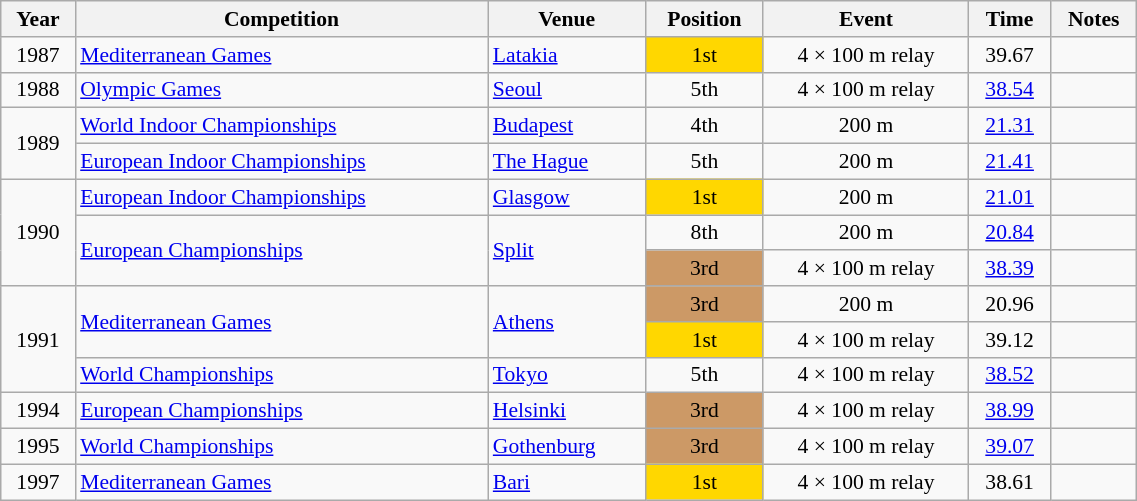<table class="wikitable sortable" width=60% style="font-size:90%; text-align:center;">
<tr>
<th>Year</th>
<th>Competition</th>
<th>Venue</th>
<th>Position</th>
<th>Event</th>
<th>Time</th>
<th>Notes</th>
</tr>
<tr>
<td>1987</td>
<td align=left><a href='#'>Mediterranean Games</a></td>
<td align=left> <a href='#'>Latakia</a></td>
<td bgcolor=gold>1st</td>
<td>4 × 100 m relay</td>
<td>39.67</td>
<td></td>
</tr>
<tr>
<td>1988</td>
<td align=left><a href='#'>Olympic Games</a></td>
<td align=left> <a href='#'>Seoul</a></td>
<td>5th</td>
<td>4 × 100 m relay</td>
<td><a href='#'>38.54</a></td>
<td></td>
</tr>
<tr>
<td rowspan=2>1989</td>
<td align=left><a href='#'>World Indoor Championships</a></td>
<td align=left> <a href='#'>Budapest</a></td>
<td>4th</td>
<td>200 m</td>
<td><a href='#'>21.31</a></td>
<td></td>
</tr>
<tr>
<td align=left><a href='#'>European Indoor Championships</a></td>
<td align=left> <a href='#'>The Hague</a></td>
<td>5th</td>
<td>200 m</td>
<td><a href='#'>21.41</a></td>
<td></td>
</tr>
<tr>
<td rowspan=3>1990</td>
<td align=left><a href='#'>European Indoor Championships</a></td>
<td align=left> <a href='#'>Glasgow</a></td>
<td bgcolor="gold">1st</td>
<td>200 m</td>
<td><a href='#'>21.01</a></td>
<td></td>
</tr>
<tr>
<td align=left rowspan=2><a href='#'>European Championships</a></td>
<td align=left rowspan=2> <a href='#'>Split</a></td>
<td>8th</td>
<td>200 m</td>
<td><a href='#'>20.84</a></td>
<td></td>
</tr>
<tr>
<td bgcolor=cc9966>3rd</td>
<td>4 × 100 m relay</td>
<td><a href='#'>38.39</a></td>
<td></td>
</tr>
<tr>
<td rowspan=3>1991</td>
<td align=left rowspan=2><a href='#'>Mediterranean Games</a></td>
<td align=left rowspan=2> <a href='#'>Athens</a></td>
<td bgcolor=cc9966>3rd</td>
<td>200 m</td>
<td>20.96</td>
<td></td>
</tr>
<tr>
<td bgcolor=gold>1st</td>
<td>4 × 100 m relay</td>
<td>39.12</td>
<td></td>
</tr>
<tr>
<td align=left><a href='#'>World Championships</a></td>
<td align=left> <a href='#'>Tokyo</a></td>
<td>5th</td>
<td>4 × 100 m relay</td>
<td><a href='#'>38.52</a></td>
<td></td>
</tr>
<tr>
<td>1994</td>
<td align=left><a href='#'>European Championships</a></td>
<td align=left> <a href='#'>Helsinki</a></td>
<td bgcolor=cc9966>3rd</td>
<td>4 × 100 m relay</td>
<td><a href='#'>38.99</a></td>
<td></td>
</tr>
<tr>
<td>1995</td>
<td align=left><a href='#'>World Championships</a></td>
<td align=left> <a href='#'>Gothenburg</a></td>
<td bgcolor=cc9966>3rd</td>
<td>4 × 100 m relay</td>
<td><a href='#'>39.07</a></td>
<td></td>
</tr>
<tr>
<td>1997</td>
<td align=left><a href='#'>Mediterranean Games</a></td>
<td align=left> <a href='#'>Bari</a></td>
<td bgcolor=gold>1st</td>
<td>4 × 100 m relay</td>
<td>38.61</td>
<td></td>
</tr>
</table>
